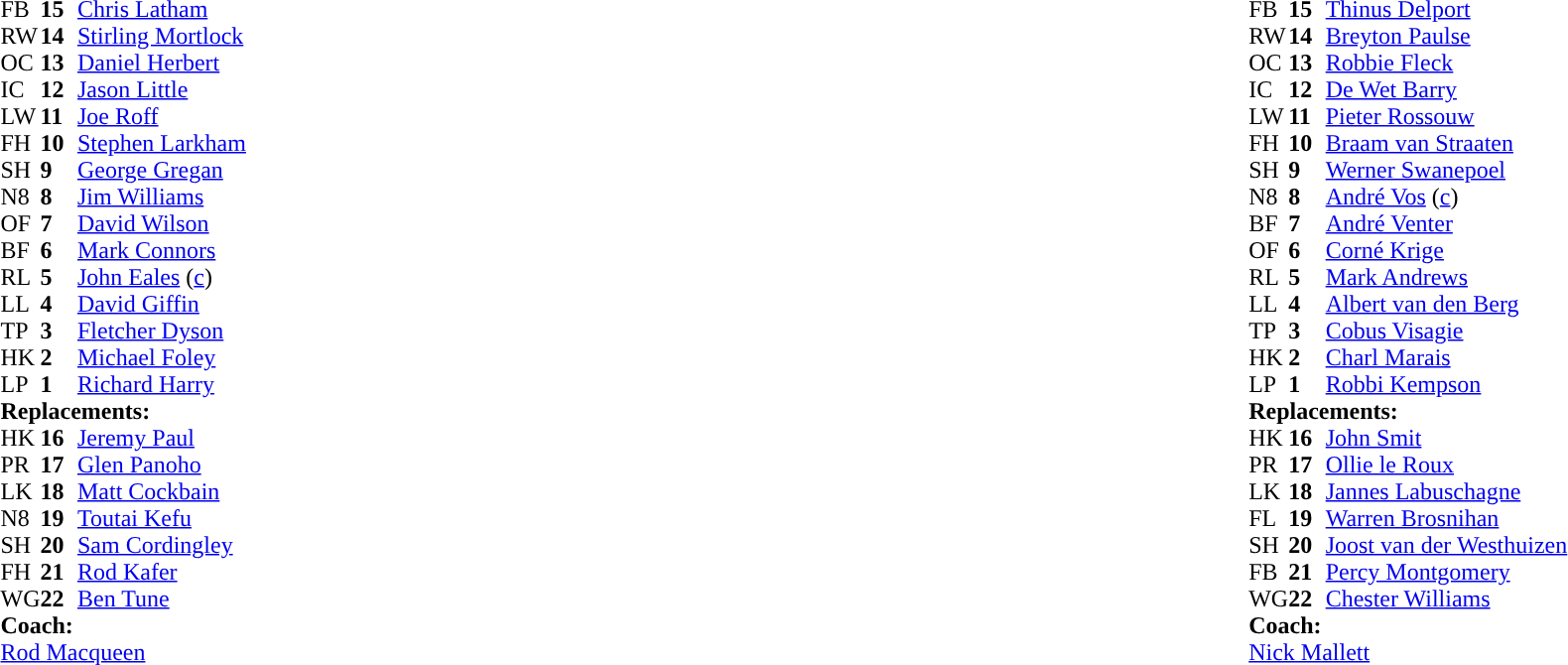<table style="width:100%">
<tr>
<td style="vertical-align:top;width:50%"><br><table cellspacing="0" cellpadding="0">
<tr>
<th width="25"></th>
<th width="25"></th>
</tr>
<tr>
<td>FB</td>
<td><strong>15</strong></td>
<td><a href='#'>Chris Latham</a></td>
</tr>
<tr>
<td>RW</td>
<td><strong>14</strong></td>
<td><a href='#'>Stirling Mortlock</a></td>
</tr>
<tr>
<td>OC</td>
<td><strong>13</strong></td>
<td><a href='#'>Daniel Herbert</a></td>
</tr>
<tr>
<td>IC</td>
<td><strong>12</strong></td>
<td><a href='#'>Jason Little</a></td>
</tr>
<tr>
<td>LW</td>
<td><strong>11</strong></td>
<td><a href='#'>Joe Roff</a></td>
</tr>
<tr>
<td>FH</td>
<td><strong>10</strong></td>
<td><a href='#'>Stephen Larkham</a></td>
</tr>
<tr>
<td>SH</td>
<td><strong>9</strong></td>
<td><a href='#'>George Gregan</a></td>
</tr>
<tr>
<td>N8</td>
<td><strong>8</strong></td>
<td><a href='#'>Jim Williams</a></td>
</tr>
<tr>
<td>OF</td>
<td><strong>7</strong></td>
<td><a href='#'>David Wilson</a></td>
</tr>
<tr>
<td>BF</td>
<td><strong>6</strong></td>
<td><a href='#'>Mark Connors</a></td>
</tr>
<tr>
<td>RL</td>
<td><strong>5</strong></td>
<td><a href='#'>John Eales</a> (<a href='#'>c</a>)</td>
</tr>
<tr>
<td>LL</td>
<td><strong>4</strong></td>
<td><a href='#'>David Giffin</a></td>
</tr>
<tr>
<td>TP</td>
<td><strong>3</strong></td>
<td><a href='#'>Fletcher Dyson</a></td>
</tr>
<tr>
<td>HK</td>
<td><strong>2</strong></td>
<td><a href='#'>Michael Foley</a></td>
</tr>
<tr>
<td>LP</td>
<td><strong>1</strong></td>
<td><a href='#'>Richard Harry</a></td>
</tr>
<tr>
<td colspan="3"><strong>Replacements:</strong></td>
</tr>
<tr>
<td>HK</td>
<td><strong>16</strong></td>
<td><a href='#'>Jeremy Paul</a></td>
</tr>
<tr>
<td>PR</td>
<td><strong>17</strong></td>
<td><a href='#'>Glen Panoho</a></td>
</tr>
<tr>
<td>LK</td>
<td><strong>18</strong></td>
<td><a href='#'>Matt Cockbain</a></td>
</tr>
<tr>
<td>N8</td>
<td><strong>19</strong></td>
<td><a href='#'>Toutai Kefu</a></td>
</tr>
<tr>
<td>SH</td>
<td><strong>20</strong></td>
<td><a href='#'>Sam Cordingley</a></td>
</tr>
<tr>
<td>FH</td>
<td><strong>21</strong></td>
<td><a href='#'>Rod Kafer</a></td>
</tr>
<tr>
<td>WG</td>
<td><strong>22</strong></td>
<td><a href='#'>Ben Tune</a></td>
</tr>
<tr>
<td colspan="3"><strong>Coach:</strong></td>
</tr>
<tr>
<td colspan="3"> <a href='#'>Rod Macqueen</a></td>
</tr>
</table>
</td>
<td style="vertical-align:top"></td>
<td style="vertical-align:top;width:50%"><br><table cellspacing="0" cellpadding="0" style="margin:auto">
<tr>
<th width="25"></th>
<th width="25"></th>
</tr>
<tr>
<td>FB</td>
<td><strong>15</strong></td>
<td><a href='#'>Thinus Delport</a></td>
</tr>
<tr>
<td>RW</td>
<td><strong>14</strong></td>
<td><a href='#'>Breyton Paulse</a></td>
</tr>
<tr>
<td>OC</td>
<td><strong>13</strong></td>
<td><a href='#'>Robbie Fleck</a></td>
</tr>
<tr>
<td>IC</td>
<td><strong>12</strong></td>
<td><a href='#'>De Wet Barry</a></td>
</tr>
<tr>
<td>LW</td>
<td><strong>11</strong></td>
<td><a href='#'>Pieter Rossouw</a></td>
</tr>
<tr>
<td>FH</td>
<td><strong>10</strong></td>
<td><a href='#'>Braam van Straaten</a></td>
</tr>
<tr>
<td>SH</td>
<td><strong>9</strong></td>
<td><a href='#'>Werner Swanepoel</a></td>
</tr>
<tr>
<td>N8</td>
<td><strong>8</strong></td>
<td><a href='#'>André Vos</a> (<a href='#'>c</a>)</td>
</tr>
<tr>
<td>BF</td>
<td><strong>7</strong></td>
<td><a href='#'>André Venter</a></td>
</tr>
<tr>
<td>OF</td>
<td><strong>6</strong></td>
<td><a href='#'>Corné Krige</a></td>
</tr>
<tr>
<td>RL</td>
<td><strong>5</strong></td>
<td><a href='#'>Mark Andrews</a></td>
</tr>
<tr>
<td>LL</td>
<td><strong>4</strong></td>
<td><a href='#'>Albert van den Berg</a></td>
</tr>
<tr>
<td>TP</td>
<td><strong>3</strong></td>
<td><a href='#'>Cobus Visagie</a></td>
</tr>
<tr>
<td>HK</td>
<td><strong>2</strong></td>
<td><a href='#'>Charl Marais</a></td>
</tr>
<tr>
<td>LP</td>
<td><strong>1</strong></td>
<td><a href='#'>Robbi Kempson</a></td>
</tr>
<tr>
<td colspan="3"><strong>Replacements:</strong></td>
</tr>
<tr>
<td>HK</td>
<td><strong>16</strong></td>
<td><a href='#'>John Smit</a></td>
</tr>
<tr>
<td>PR</td>
<td><strong>17</strong></td>
<td><a href='#'>Ollie le Roux</a></td>
</tr>
<tr>
<td>LK</td>
<td><strong>18</strong></td>
<td><a href='#'>Jannes Labuschagne</a></td>
</tr>
<tr>
<td>FL</td>
<td><strong>19</strong></td>
<td><a href='#'>Warren Brosnihan</a></td>
</tr>
<tr>
<td>SH</td>
<td><strong>20</strong></td>
<td><a href='#'>Joost van der Westhuizen</a></td>
</tr>
<tr>
<td>FB</td>
<td><strong>21</strong></td>
<td><a href='#'>Percy Montgomery</a></td>
</tr>
<tr>
<td>WG</td>
<td><strong>22</strong></td>
<td><a href='#'>Chester Williams</a></td>
</tr>
<tr>
<td colspan="3"><strong>Coach:</strong></td>
</tr>
<tr>
<td colspan="3"> <a href='#'>Nick Mallett</a></td>
</tr>
</table>
</td>
</tr>
</table>
